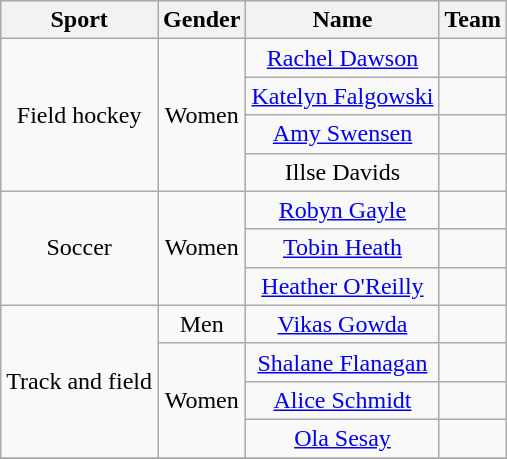<table class="wikitable" style="text-align: center;">
<tr>
<th>Sport</th>
<th>Gender</th>
<th>Name</th>
<th>Team</th>
</tr>
<tr>
<td rowspan="4">Field hockey</td>
<td rowspan="4">Women</td>
<td><a href='#'>Rachel Dawson</a></td>
<td></td>
</tr>
<tr>
<td><a href='#'>Katelyn Falgowski</a></td>
<td></td>
</tr>
<tr>
<td><a href='#'>Amy Swensen</a></td>
<td></td>
</tr>
<tr>
<td>Illse Davids</td>
<td></td>
</tr>
<tr>
<td rowspan="3">Soccer</td>
<td rowspan="3">Women</td>
<td><a href='#'>Robyn Gayle</a></td>
<td></td>
</tr>
<tr>
<td><a href='#'>Tobin Heath</a></td>
<td></td>
</tr>
<tr>
<td><a href='#'>Heather O'Reilly</a></td>
<td></td>
</tr>
<tr>
<td rowspan="4">Track and field</td>
<td rowspan="1">Men</td>
<td><a href='#'>Vikas Gowda</a></td>
<td></td>
</tr>
<tr>
<td rowspan="3">Women</td>
<td><a href='#'>Shalane Flanagan</a></td>
<td></td>
</tr>
<tr>
<td><a href='#'>Alice Schmidt</a></td>
<td></td>
</tr>
<tr>
<td><a href='#'>Ola Sesay</a></td>
<td></td>
</tr>
<tr>
</tr>
</table>
